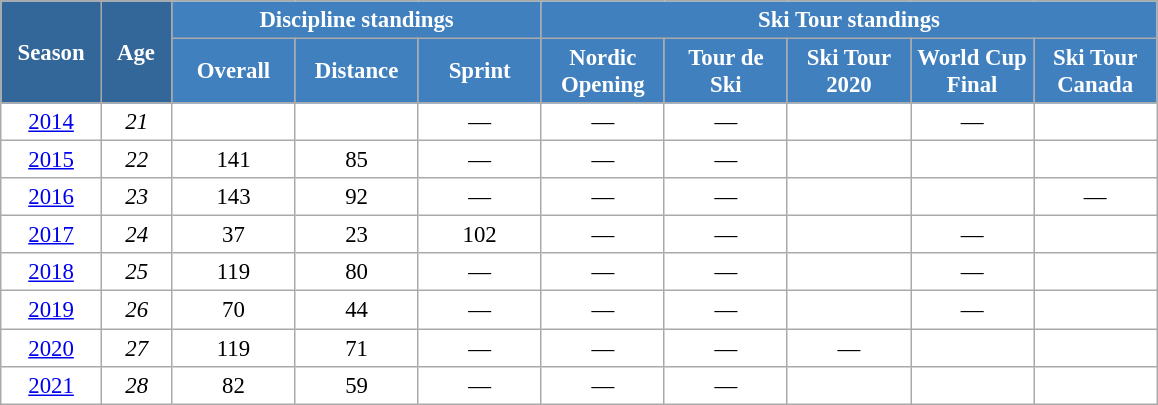<table class="wikitable" style="font-size:95%; text-align:center; border:grey solid 1px; border-collapse:collapse; background:#ffffff;">
<tr>
<th style="background-color:#369; color:white; width:60px;" rowspan="2"> Season </th>
<th style="background-color:#369; color:white; width:40px;" rowspan="2"> Age </th>
<th style="background-color:#4180be; color:white;" colspan="3">Discipline standings</th>
<th style="background-color:#4180be; color:white;" colspan="5">Ski Tour standings</th>
</tr>
<tr>
<th style="background-color:#4180be; color:white; width:75px;">Overall</th>
<th style="background-color:#4180be; color:white; width:75px;">Distance</th>
<th style="background-color:#4180be; color:white; width:75px;">Sprint</th>
<th style="background-color:#4180be; color:white; width:75px;">Nordic<br>Opening</th>
<th style="background-color:#4180be; color:white; width:75px;">Tour de<br>Ski</th>
<th style="background-color:#4180be; color:white; width:75px;">Ski Tour<br>2020</th>
<th style="background-color:#4180be; color:white; width:75px;">World Cup<br>Final</th>
<th style="background-color:#4180be; color:white; width:75px;">Ski Tour<br>Canada</th>
</tr>
<tr>
<td><a href='#'>2014</a></td>
<td><em>21</em></td>
<td></td>
<td></td>
<td>—</td>
<td>—</td>
<td>—</td>
<td></td>
<td>—</td>
<td></td>
</tr>
<tr>
<td><a href='#'>2015</a></td>
<td><em>22</em></td>
<td>141</td>
<td>85</td>
<td>—</td>
<td>—</td>
<td>—</td>
<td></td>
<td></td>
<td></td>
</tr>
<tr>
<td><a href='#'>2016</a></td>
<td><em>23</em></td>
<td>143</td>
<td>92</td>
<td>—</td>
<td>—</td>
<td>—</td>
<td></td>
<td></td>
<td>—</td>
</tr>
<tr>
<td><a href='#'>2017</a></td>
<td><em>24</em></td>
<td>37</td>
<td>23</td>
<td>102</td>
<td>—</td>
<td>—</td>
<td></td>
<td>—</td>
<td></td>
</tr>
<tr>
<td><a href='#'>2018</a></td>
<td><em>25</em></td>
<td>119</td>
<td>80</td>
<td>—</td>
<td>—</td>
<td>—</td>
<td></td>
<td>—</td>
<td></td>
</tr>
<tr>
<td><a href='#'>2019</a></td>
<td><em>26</em></td>
<td>70</td>
<td>44</td>
<td>—</td>
<td>—</td>
<td>—</td>
<td></td>
<td>—</td>
<td></td>
</tr>
<tr>
<td><a href='#'>2020</a></td>
<td><em>27</em></td>
<td>119</td>
<td>71</td>
<td>—</td>
<td>—</td>
<td>—</td>
<td>—</td>
<td></td>
<td></td>
</tr>
<tr>
<td><a href='#'>2021</a></td>
<td><em>28</em></td>
<td>82</td>
<td>59</td>
<td>—</td>
<td>—</td>
<td>—</td>
<td></td>
<td></td>
<td></td>
</tr>
</table>
